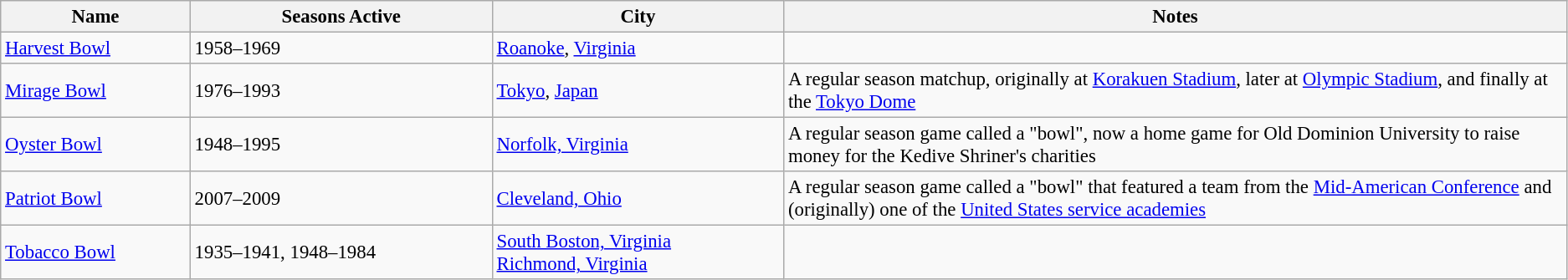<table class="wikitable sortable" style="font-size: 95%;">
<tr>
<th>Name</th>
<th>Seasons Active</th>
<th>City</th>
<th style="width: 50%;">Notes</th>
</tr>
<tr>
<td><a href='#'>Harvest Bowl</a></td>
<td>1958–1969</td>
<td><a href='#'>Roanoke</a>, <a href='#'>Virginia</a></td>
<td></td>
</tr>
<tr>
<td><a href='#'>Mirage Bowl</a></td>
<td>1976–1993</td>
<td><a href='#'>Tokyo</a>, <a href='#'>Japan</a></td>
<td>A regular season matchup, originally at <a href='#'>Korakuen Stadium</a>, later at <a href='#'>Olympic Stadium</a>, and finally at the <a href='#'>Tokyo Dome</a></td>
</tr>
<tr>
<td><a href='#'>Oyster Bowl</a></td>
<td>1948–1995</td>
<td><a href='#'>Norfolk, Virginia</a></td>
<td>A regular season game called a "bowl", now a home game for Old Dominion University to raise money for the Kedive Shriner's charities</td>
</tr>
<tr>
<td><a href='#'>Patriot Bowl</a></td>
<td>2007–2009</td>
<td><a href='#'>Cleveland, Ohio</a></td>
<td>A regular season game called a "bowl" that featured a team from the <a href='#'>Mid-American Conference</a> and (originally) one of the <a href='#'>United States service academies</a></td>
</tr>
<tr>
<td><a href='#'>Tobacco Bowl</a></td>
<td>1935–1941, 1948–1984</td>
<td><a href='#'>South Boston, Virginia</a><br><a href='#'>Richmond, Virginia</a></td>
<td></td>
</tr>
</table>
